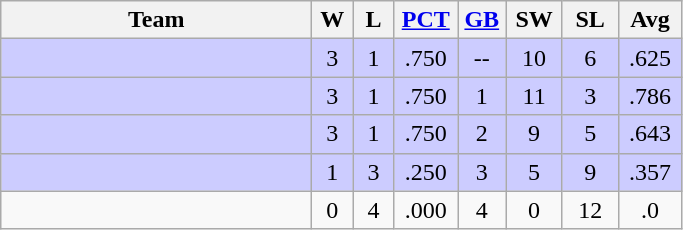<table class=wikitable style="text-align:center;">
<tr>
<th style="width:200px;">Team</th>
<th width=20px>W</th>
<th width=20px>L</th>
<th width=35px><a href='#'>PCT</a></th>
<th width=25px><a href='#'>GB</a></th>
<th width=30px>SW</th>
<th width=30px>SL</th>
<th width=35px>Avg</th>
</tr>
<tr style="background:#ccf;">
<td align=left></td>
<td>3</td>
<td>1</td>
<td>.750</td>
<td>--</td>
<td>10</td>
<td>6</td>
<td>.625</td>
</tr>
<tr style="background:#ccf;">
<td align=left></td>
<td>3</td>
<td>1</td>
<td>.750</td>
<td>1</td>
<td>11</td>
<td>3</td>
<td>.786</td>
</tr>
<tr style="background:#ccf;">
<td align=left></td>
<td>3</td>
<td>1</td>
<td>.750</td>
<td>2</td>
<td>9</td>
<td>5</td>
<td>.643</td>
</tr>
<tr style="background:#ccf;">
<td align=left></td>
<td>1</td>
<td>3</td>
<td>.250</td>
<td>3</td>
<td>5</td>
<td>9</td>
<td>.357</td>
</tr>
<tr>
<td align=left></td>
<td>0</td>
<td>4</td>
<td>.000</td>
<td>4</td>
<td>0</td>
<td>12</td>
<td>.0</td>
</tr>
</table>
